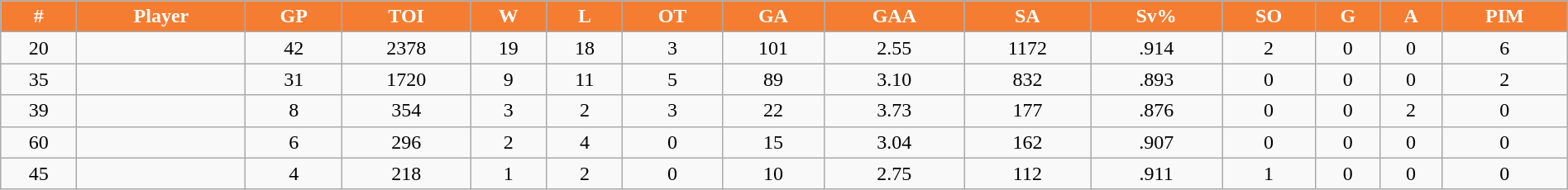<table class="wikitable sortable" style="width:100%;">
<tr style="text-align:center; background:#ddd;">
<th style="background:#F57D31; color:#FFFFFF;">#</th>
<th style="background:#F57D31; color:#FFFFFF;">Player</th>
<th style="background:#F57D31; color:#FFFFFF;">GP</th>
<th style="background:#F57D31; color:#FFFFFF;">TOI</th>
<th style="background:#F57D31; color:#FFFFFF;">W</th>
<th style="background:#F57D31; color:#FFFFFF;">L</th>
<th style="background:#F57D31; color:#FFFFFF;">OT</th>
<th style="background:#F57D31; color:#FFFFFF;">GA</th>
<th style="background:#F57D31; color:#FFFFFF;">GAA</th>
<th style="background:#F57D31; color:#FFFFFF;">SA</th>
<th style="background:#F57D31; color:#FFFFFF;">Sv%</th>
<th style="background:#F57D31; color:#FFFFFF;">SO</th>
<th style="background:#F57D31; color:#FFFFFF;">G</th>
<th style="background:#F57D31; color:#FFFFFF;">A</th>
<th style="background:#F57D31; color:#FFFFFF;">PIM</th>
</tr>
<tr align=center>
<td>20</td>
<td></td>
<td>42</td>
<td>2378</td>
<td>19</td>
<td>18</td>
<td>3</td>
<td>101</td>
<td>2.55</td>
<td>1172</td>
<td>.914</td>
<td>2</td>
<td>0</td>
<td>0</td>
<td>6</td>
</tr>
<tr align=center>
<td>35</td>
<td></td>
<td>31</td>
<td>1720</td>
<td>9</td>
<td>11</td>
<td>5</td>
<td>89</td>
<td>3.10</td>
<td>832</td>
<td>.893</td>
<td>0</td>
<td>0</td>
<td>0</td>
<td>2</td>
</tr>
<tr align=center>
<td>39</td>
<td></td>
<td>8</td>
<td>354</td>
<td>3</td>
<td>2</td>
<td>3</td>
<td>22</td>
<td>3.73</td>
<td>177</td>
<td>.876</td>
<td>0</td>
<td>0</td>
<td>2</td>
<td>0</td>
</tr>
<tr align=center>
<td>60</td>
<td></td>
<td>6</td>
<td>296</td>
<td>2</td>
<td>4</td>
<td>0</td>
<td>15</td>
<td>3.04</td>
<td>162</td>
<td>.907</td>
<td>0</td>
<td>0</td>
<td>0</td>
<td>0</td>
</tr>
<tr align=center>
<td>45</td>
<td></td>
<td>4</td>
<td>218</td>
<td>1</td>
<td>2</td>
<td>0</td>
<td>10</td>
<td>2.75</td>
<td>112</td>
<td>.911</td>
<td>1</td>
<td>0</td>
<td>0</td>
<td>0</td>
</tr>
</table>
